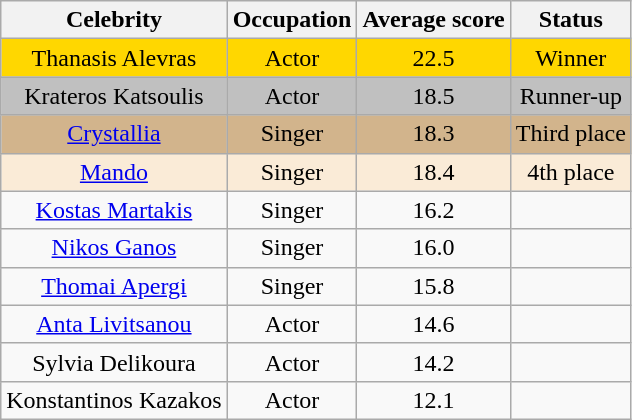<table class="wikitable sortable" style="text-align:center;">
<tr>
<th>Celebrity</th>
<th>Occupation</th>
<th>Average score</th>
<th>Status</th>
</tr>
<tr>
<td bgcolor=gold>Thanasis Alevras</td>
<td bgcolor=gold>Actor</td>
<td bgcolor=gold>22.5</td>
<td bgcolor=gold>Winner</td>
</tr>
<tr>
<td bgcolor=silver>Krateros Katsoulis</td>
<td bgcolor=silver>Actor</td>
<td bgcolor=silver>18.5</td>
<td bgcolor=silver>Runner-up</td>
</tr>
<tr>
<td bgcolor=tan><a href='#'>Crystallia</a></td>
<td bgcolor=tan>Singer</td>
<td bgcolor=tan>18.3</td>
<td bgcolor=tan>Third place</td>
</tr>
<tr bgcolor=antiquewhite>
<td><a href='#'>Mando</a></td>
<td>Singer</td>
<td>18.4</td>
<td>4th place</td>
</tr>
<tr>
<td><a href='#'>Kostas Martakis</a></td>
<td>Singer</td>
<td>16.2</td>
<td></td>
</tr>
<tr>
<td><a href='#'>Nikos Ganos</a></td>
<td>Singer</td>
<td>16.0</td>
<td></td>
</tr>
<tr>
<td><a href='#'>Thomai Apergi</a></td>
<td>Singer</td>
<td>15.8</td>
<td></td>
</tr>
<tr>
<td><a href='#'>Anta Livitsanou</a></td>
<td>Actor</td>
<td>14.6</td>
<td></td>
</tr>
<tr>
<td>Sylvia Delikoura</td>
<td>Actor</td>
<td>14.2</td>
<td></td>
</tr>
<tr>
<td>Konstantinos Kazakos</td>
<td>Actor</td>
<td>12.1</td>
<td></td>
</tr>
</table>
